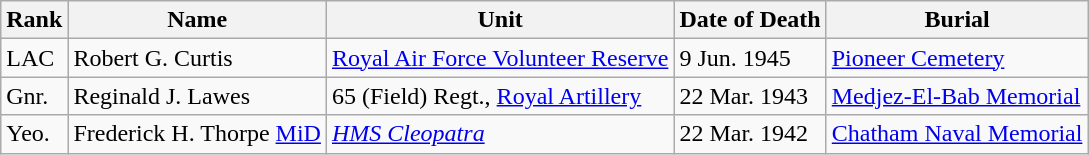<table class="wikitable">
<tr>
<th>Rank</th>
<th>Name</th>
<th>Unit</th>
<th>Date of Death</th>
<th>Burial</th>
</tr>
<tr>
<td>LAC</td>
<td>Robert G. Curtis</td>
<td><a href='#'>Royal Air Force Volunteer Reserve</a></td>
<td>9 Jun. 1945</td>
<td><a href='#'>Pioneer Cemetery</a></td>
</tr>
<tr>
<td>Gnr.</td>
<td>Reginald J. Lawes</td>
<td>65 (Field) Regt., <a href='#'>Royal Artillery</a></td>
<td>22 Mar. 1943</td>
<td><a href='#'>Medjez-El-Bab Memorial</a></td>
</tr>
<tr>
<td>Yeo.</td>
<td>Frederick H. Thorpe <a href='#'>MiD</a></td>
<td><a href='#'><em>HMS Cleopatra</em></a></td>
<td>22 Mar. 1942</td>
<td><a href='#'>Chatham Naval Memorial</a></td>
</tr>
</table>
